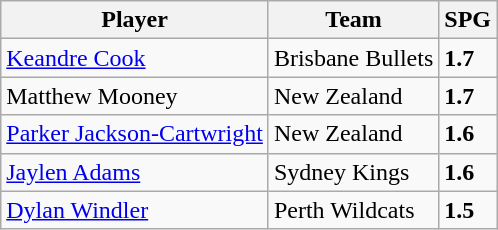<table class="wikitable">
<tr>
<th>Player</th>
<th>Team</th>
<th>SPG</th>
</tr>
<tr>
<td><a href='#'>Keandre Cook</a></td>
<td><a href='#'></a> Brisbane Bullets</td>
<td><strong>1.7</strong></td>
</tr>
<tr>
<td>Matthew Mooney</td>
<td><a href='#'></a> New Zealand</td>
<td><strong>1.7</strong></td>
</tr>
<tr>
<td><a href='#'>Parker Jackson-Cartwright</a></td>
<td><a href='#'></a> New Zealand</td>
<td><strong>1.6</strong></td>
</tr>
<tr>
<td><a href='#'>Jaylen Adams</a></td>
<td><a href='#'></a> Sydney Kings</td>
<td><strong>1.6</strong></td>
</tr>
<tr>
<td><a href='#'>Dylan Windler</a></td>
<td><a href='#'></a> Perth Wildcats</td>
<td><strong>1.5</strong></td>
</tr>
</table>
